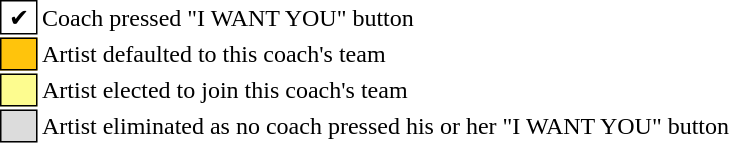<table class="toccolours" style="font-size: 100%">
<tr>
<td style="background:white; border: 1px solid black"> ✔ </td>
<td>Coach pressed "I WANT YOU" button</td>
</tr>
<tr>
<td style="background:#FFC40C; border: 1px solid black">    </td>
<td>Artist defaulted to this coach's team</td>
</tr>
<tr>
<td style="background:#fdfc8f; border: 1px solid black">    </td>
<td>Artist elected to join this coach's team</td>
</tr>
<tr>
<td style="background:#DCDCDC; border: 1px solid black">    </td>
<td>Artist eliminated as no coach pressed his or her "I WANT YOU" button</td>
</tr>
</table>
